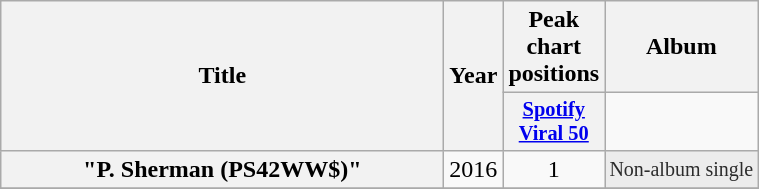<table class="wikitable plainrowheaders" style="text-align:center;">
<tr>
<th scope="col" rowspan="2" style="width:18em;">Title</th>
<th scope="col" rowspan="2" style="width:1em;">Year</th>
<th scope="col" colspan="1">Peak chart positions</th>
<th scope="col" rowspan="1">Album</th>
</tr>
<tr>
<th scope="col" style="width:3em;font-size:85%;"><a href='#'>Spotify Viral 50</a></th>
</tr>
<tr>
<th scope="row">"P. Sherman (PS42WW$)"</th>
<td rowspan="1">2016</td>
<td>1</td>
<td rowspan="1" style="background: #ececec; color: #2C2C2C; vertical-align: middle; font-size: smaller; text-align: center; " class="table-na">Non-album single</td>
</tr>
<tr>
</tr>
</table>
